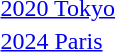<table>
<tr>
<td><a href='#'>2020 Tokyo</a><br></td>
<td></td>
<td></td>
<td></td>
</tr>
<tr>
<td><a href='#'>2024 Paris</a><br></td>
<td></td>
<td></td>
<td></td>
</tr>
</table>
